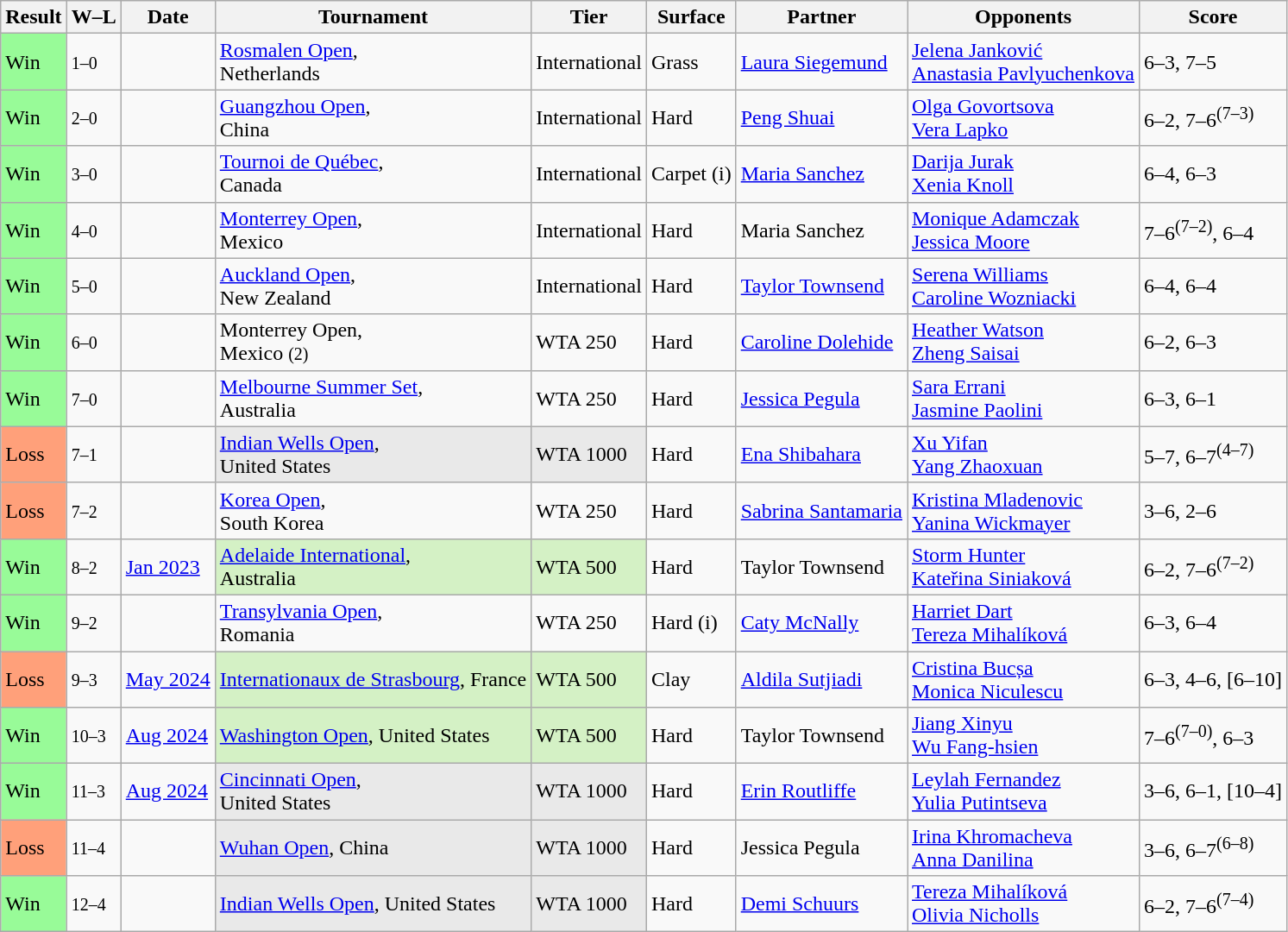<table class="sortable wikitable">
<tr>
<th>Result</th>
<th class="unsortable">W–L</th>
<th>Date</th>
<th>Tournament</th>
<th>Tier</th>
<th>Surface</th>
<th>Partner</th>
<th>Opponents</th>
<th class="unsortable">Score</th>
</tr>
<tr>
<td bgcolor=98FB98>Win</td>
<td><small>1–0</small></td>
<td><a href='#'></a></td>
<td><a href='#'>Rosmalen Open</a>, <br>Netherlands</td>
<td>International</td>
<td>Grass</td>
<td> <a href='#'>Laura Siegemund</a></td>
<td> <a href='#'>Jelena Janković</a> <br>  <a href='#'>Anastasia Pavlyuchenkova</a></td>
<td>6–3, 7–5</td>
</tr>
<tr>
<td bgcolor=98FB98>Win</td>
<td><small>2–0</small></td>
<td><a href='#'></a></td>
<td><a href='#'>Guangzhou Open</a>, <br>China</td>
<td>International</td>
<td>Hard</td>
<td> <a href='#'>Peng Shuai</a></td>
<td> <a href='#'>Olga Govortsova</a> <br>  <a href='#'>Vera Lapko</a></td>
<td>6–2, 7–6<sup>(7–3)</sup></td>
</tr>
<tr>
<td bgcolor=98FB98>Win</td>
<td><small>3–0</small></td>
<td><a href='#'></a></td>
<td><a href='#'>Tournoi de Québec</a>, <br>Canada</td>
<td>International</td>
<td>Carpet (i)</td>
<td> <a href='#'>Maria Sanchez</a></td>
<td> <a href='#'>Darija Jurak</a> <br>  <a href='#'>Xenia Knoll</a></td>
<td>6–4, 6–3</td>
</tr>
<tr>
<td bgcolor=98FB98>Win</td>
<td><small>4–0</small></td>
<td><a href='#'></a></td>
<td><a href='#'>Monterrey Open</a>, <br>Mexico</td>
<td>International</td>
<td>Hard</td>
<td> Maria Sanchez</td>
<td> <a href='#'>Monique Adamczak</a> <br>  <a href='#'>Jessica Moore</a></td>
<td>7–6<sup>(7–2)</sup>, 6–4</td>
</tr>
<tr>
<td bgcolor=98FB98>Win</td>
<td><small>5–0</small></td>
<td><a href='#'></a></td>
<td><a href='#'>Auckland Open</a>, <br>New Zealand</td>
<td>International</td>
<td>Hard</td>
<td> <a href='#'>Taylor Townsend</a></td>
<td> <a href='#'>Serena Williams</a> <br>  <a href='#'>Caroline Wozniacki</a></td>
<td>6–4, 6–4</td>
</tr>
<tr>
<td bgcolor=98FB98>Win</td>
<td><small>6–0</small></td>
<td><a href='#'></a></td>
<td>Monterrey Open, <br>Mexico <small>(2)</small></td>
<td>WTA 250</td>
<td>Hard</td>
<td> <a href='#'>Caroline Dolehide</a></td>
<td> <a href='#'>Heather Watson</a> <br>  <a href='#'>Zheng Saisai</a></td>
<td>6–2, 6–3</td>
</tr>
<tr>
<td bgcolor=98FB98>Win</td>
<td><small>7–0</small></td>
<td><a href='#'></a></td>
<td><a href='#'>Melbourne Summer Set</a>, <br>Australia</td>
<td>WTA 250</td>
<td>Hard</td>
<td> <a href='#'>Jessica Pegula</a></td>
<td> <a href='#'>Sara Errani</a> <br>  <a href='#'>Jasmine Paolini</a></td>
<td>6–3, 6–1</td>
</tr>
<tr>
<td bgcolor=FFA07A>Loss</td>
<td><small>7–1</small></td>
<td><a href='#'></a></td>
<td bgcolor=e9e9e9><a href='#'>Indian Wells Open</a>, <br>United States</td>
<td bgcolor=e9e9e9>WTA 1000</td>
<td>Hard</td>
<td> <a href='#'>Ena Shibahara</a></td>
<td> <a href='#'>Xu Yifan</a> <br>  <a href='#'>Yang Zhaoxuan</a></td>
<td>5–7, 6–7<sup>(4–7)</sup></td>
</tr>
<tr>
<td bgcolor=FFA07A>Loss</td>
<td><small>7–2</small></td>
<td><a href='#'></a></td>
<td><a href='#'>Korea Open</a>, <br>South Korea</td>
<td>WTA 250</td>
<td>Hard</td>
<td> <a href='#'>Sabrina Santamaria</a></td>
<td> <a href='#'>Kristina Mladenovic</a> <br>  <a href='#'>Yanina Wickmayer</a></td>
<td>3–6, 2–6</td>
</tr>
<tr>
<td bgcolor=98fb98>Win</td>
<td><small>8–2</small></td>
<td><a href='#'>Jan 2023</a></td>
<td bgcolor=d4f1c5><a href='#'>Adelaide International</a>, <br>Australia</td>
<td bgcolor=d4f1c5>WTA 500</td>
<td>Hard</td>
<td> Taylor Townsend</td>
<td> <a href='#'>Storm Hunter</a> <br>  <a href='#'>Kateřina Siniaková</a></td>
<td>6–2, 7–6<sup>(7–2)</sup></td>
</tr>
<tr>
<td bgcolor=98FB98>Win</td>
<td><small>9–2</small></td>
<td><a href='#'></a></td>
<td><a href='#'>Transylvania Open</a>, <br> Romania</td>
<td>WTA 250</td>
<td>Hard (i)</td>
<td> <a href='#'>Caty McNally</a></td>
<td> <a href='#'>Harriet Dart</a> <br>  <a href='#'>Tereza Mihalíková</a></td>
<td>6–3, 6–4</td>
</tr>
<tr>
<td bgcolor=FFA07A>Loss</td>
<td><small>9–3</small></td>
<td><a href='#'>May 2024</a></td>
<td bgcolor=d4f1c5><a href='#'>Internationaux de Strasbourg</a>, France</td>
<td bgcolor=d4f1c5>WTA 500</td>
<td>Clay</td>
<td> <a href='#'>Aldila Sutjiadi</a></td>
<td> <a href='#'>Cristina Bucșa</a><br> <a href='#'>Monica Niculescu</a></td>
<td>6–3, 4–6, [6–10]</td>
</tr>
<tr>
<td bgcolor=98fb98>Win</td>
<td><small>10–3</small></td>
<td><a href='#'>Aug 2024</a></td>
<td style="background:#d4f1c5;"><a href='#'>Washington Open</a>, United States</td>
<td style="background:#d4f1c5;">WTA 500</td>
<td>Hard</td>
<td> Taylor Townsend</td>
<td> <a href='#'>Jiang Xinyu</a> <br>  <a href='#'>Wu Fang-hsien</a></td>
<td>7–6<sup>(7–0)</sup>, 6–3</td>
</tr>
<tr>
<td bgcolor=98fb98>Win</td>
<td><small>11–3</small></td>
<td><a href='#'>Aug 2024</a></td>
<td style="background:#e9e9e9;"><a href='#'>Cincinnati Open</a>, <br>United States</td>
<td style="background:#e9e9e9;">WTA 1000</td>
<td>Hard</td>
<td> <a href='#'>Erin Routliffe</a></td>
<td> <a href='#'>Leylah Fernandez</a> <br>  <a href='#'>Yulia Putintseva</a></td>
<td>3–6, 6–1, [10–4]</td>
</tr>
<tr>
<td bgcolor=FFA07A>Loss</td>
<td><small>11–4</small></td>
<td><a href='#'></a></td>
<td bgcolor=e9e9e9><a href='#'>Wuhan Open</a>, China</td>
<td bgcolor=e9e9e9>WTA 1000</td>
<td>Hard</td>
<td> Jessica Pegula</td>
<td> <a href='#'>Irina Khromacheva</a> <br>  <a href='#'>Anna Danilina</a></td>
<td>3–6, 6–7<sup>(6–8)</sup></td>
</tr>
<tr>
<td bgcolor=98fb98>Win</td>
<td><small>12–4</small></td>
<td><a href='#'></a></td>
<td bgcolor=e9e9e9><a href='#'>Indian Wells Open</a>, United States</td>
<td bgcolor=e9e9e9>WTA 1000</td>
<td>Hard</td>
<td> <a href='#'>Demi Schuurs</a></td>
<td> <a href='#'>Tereza Mihalíková</a> <br>  <a href='#'>Olivia Nicholls</a></td>
<td>6–2, 7–6<sup>(7–4)</sup></td>
</tr>
</table>
